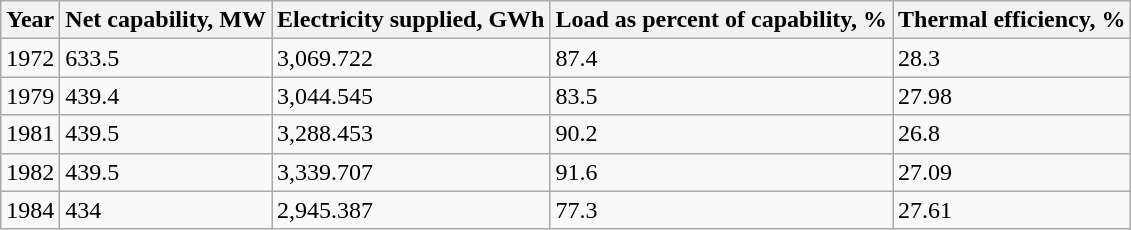<table class="wikitable">
<tr>
<th>Year</th>
<th>Net capability, MW</th>
<th>Electricity supplied, GWh</th>
<th>Load as percent of capability, %</th>
<th>Thermal efficiency, %</th>
</tr>
<tr>
<td>1972</td>
<td>633.5</td>
<td>3,069.722</td>
<td>87.4</td>
<td>28.3</td>
</tr>
<tr>
<td>1979</td>
<td>439.4</td>
<td>3,044.545</td>
<td>83.5</td>
<td>27.98</td>
</tr>
<tr>
<td>1981</td>
<td>439.5</td>
<td>3,288.453</td>
<td>90.2</td>
<td>26.8</td>
</tr>
<tr>
<td>1982</td>
<td>439.5</td>
<td>3,339.707</td>
<td>91.6</td>
<td>27.09</td>
</tr>
<tr>
<td>1984</td>
<td>434</td>
<td>2,945.387</td>
<td>77.3</td>
<td>27.61</td>
</tr>
</table>
